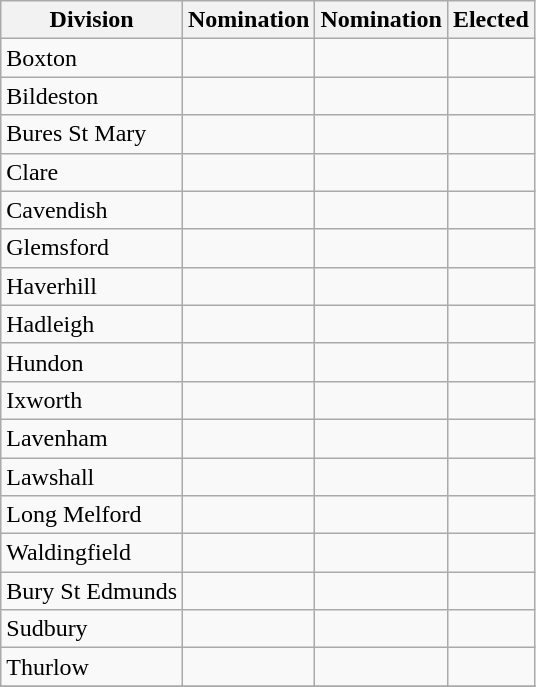<table class="wikitable">
<tr>
<th>Division</th>
<th>Nomination</th>
<th>Nomination</th>
<th>Elected</th>
</tr>
<tr>
<td>Boxton</td>
<td></td>
<td></td>
<td></td>
</tr>
<tr>
<td>Bildeston</td>
<td></td>
<td></td>
<td></td>
</tr>
<tr>
<td>Bures St Mary</td>
<td></td>
<td></td>
<td></td>
</tr>
<tr>
<td>Clare</td>
<td></td>
<td></td>
<td></td>
</tr>
<tr>
<td>Cavendish</td>
<td></td>
<td></td>
<td></td>
</tr>
<tr>
<td>Glemsford</td>
<td></td>
<td></td>
<td></td>
</tr>
<tr>
<td>Haverhill</td>
<td></td>
<td></td>
<td></td>
</tr>
<tr>
<td>Hadleigh</td>
<td></td>
<td></td>
<td></td>
</tr>
<tr>
<td>Hundon</td>
<td></td>
<td></td>
<td></td>
</tr>
<tr>
<td>Ixworth</td>
<td></td>
<td></td>
<td></td>
</tr>
<tr>
<td>Lavenham</td>
<td></td>
<td></td>
<td></td>
</tr>
<tr>
<td>Lawshall</td>
<td></td>
<td></td>
<td></td>
</tr>
<tr>
<td>Long Melford</td>
<td></td>
<td></td>
<td></td>
</tr>
<tr>
<td>Waldingfield</td>
<td></td>
<td></td>
<td></td>
</tr>
<tr>
<td>Bury St Edmunds</td>
<td></td>
<td></td>
<td></td>
</tr>
<tr>
<td>Sudbury</td>
<td></td>
<td></td>
<td></td>
</tr>
<tr>
<td>Thurlow</td>
<td></td>
<td></td>
<td></td>
</tr>
<tr>
</tr>
</table>
